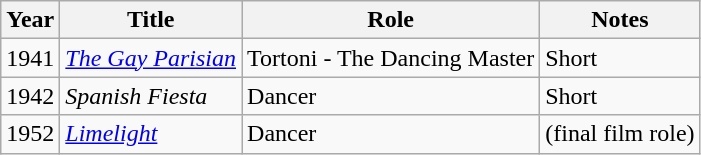<table class="wikitable">
<tr>
<th>Year</th>
<th>Title</th>
<th>Role</th>
<th>Notes</th>
</tr>
<tr>
<td>1941</td>
<td><em><a href='#'>The Gay Parisian</a></em></td>
<td>Tortoni - The Dancing Master</td>
<td>Short</td>
</tr>
<tr>
<td>1942</td>
<td><em>Spanish Fiesta</em></td>
<td>Dancer</td>
<td>Short</td>
</tr>
<tr>
<td>1952</td>
<td><em><a href='#'>Limelight</a></em></td>
<td>Dancer</td>
<td>(final film role)</td>
</tr>
</table>
